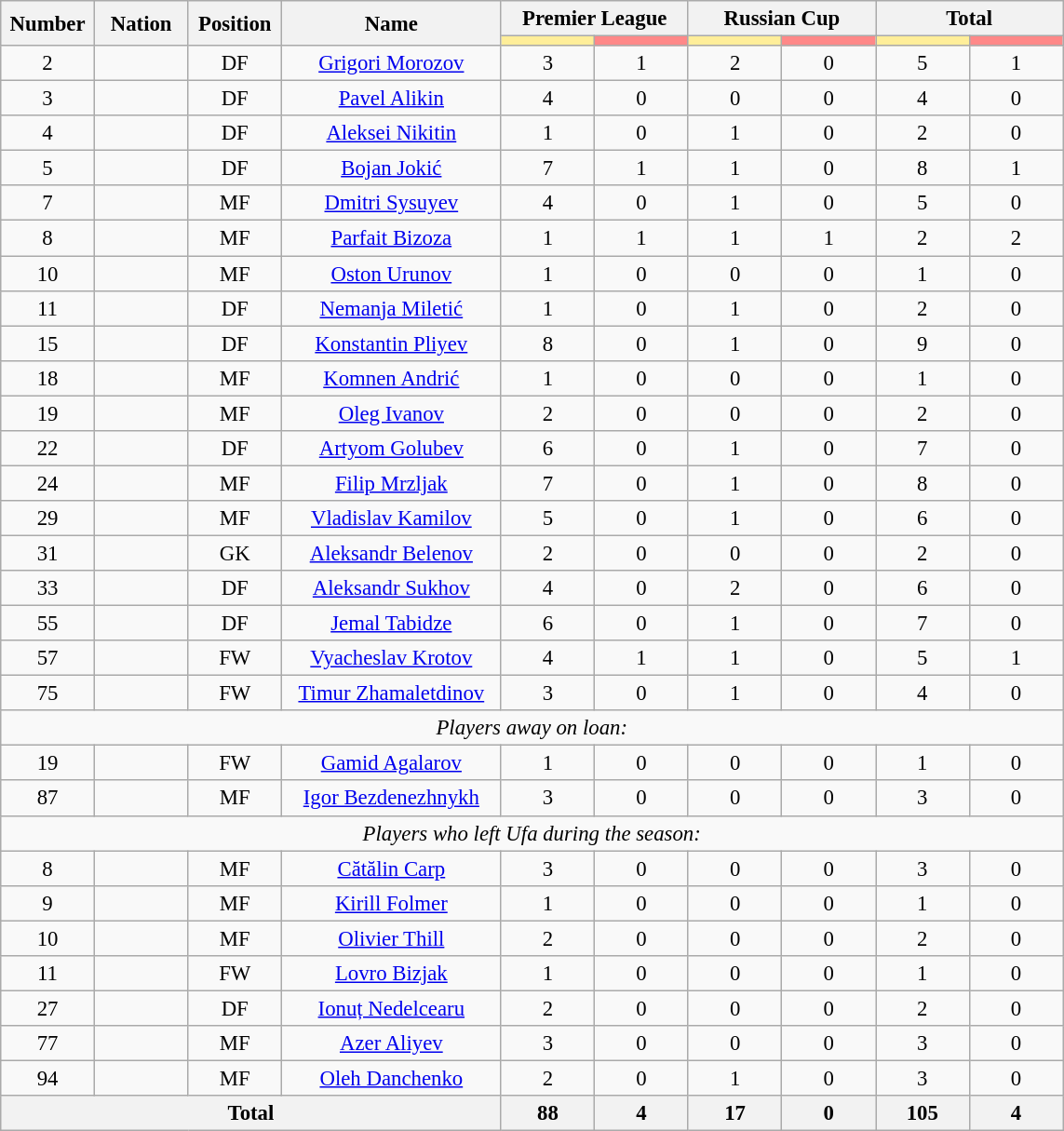<table class="wikitable" style="font-size: 95%; text-align: center;">
<tr>
<th rowspan=2 width=60>Number</th>
<th rowspan=2 width=60>Nation</th>
<th rowspan=2 width=60>Position</th>
<th rowspan=2 width=150>Name</th>
<th colspan=2>Premier League</th>
<th colspan=2>Russian Cup</th>
<th colspan=2>Total</th>
</tr>
<tr>
<th style="width:60px; background:#fe9;"></th>
<th style="width:60px; background:#ff8888;"></th>
<th style="width:60px; background:#fe9;"></th>
<th style="width:60px; background:#ff8888;"></th>
<th style="width:60px; background:#fe9;"></th>
<th style="width:60px; background:#ff8888;"></th>
</tr>
<tr>
<td>2</td>
<td></td>
<td>DF</td>
<td><a href='#'>Grigori Morozov</a></td>
<td>3</td>
<td>1</td>
<td>2</td>
<td>0</td>
<td>5</td>
<td>1</td>
</tr>
<tr>
<td>3</td>
<td></td>
<td>DF</td>
<td><a href='#'>Pavel Alikin</a></td>
<td>4</td>
<td>0</td>
<td>0</td>
<td>0</td>
<td>4</td>
<td>0</td>
</tr>
<tr>
<td>4</td>
<td></td>
<td>DF</td>
<td><a href='#'>Aleksei Nikitin</a></td>
<td>1</td>
<td>0</td>
<td>1</td>
<td>0</td>
<td>2</td>
<td>0</td>
</tr>
<tr>
<td>5</td>
<td></td>
<td>DF</td>
<td><a href='#'>Bojan Jokić</a></td>
<td>7</td>
<td>1</td>
<td>1</td>
<td>0</td>
<td>8</td>
<td>1</td>
</tr>
<tr>
<td>7</td>
<td></td>
<td>MF</td>
<td><a href='#'>Dmitri Sysuyev</a></td>
<td>4</td>
<td>0</td>
<td>1</td>
<td>0</td>
<td>5</td>
<td>0</td>
</tr>
<tr>
<td>8</td>
<td></td>
<td>MF</td>
<td><a href='#'>Parfait Bizoza</a></td>
<td>1</td>
<td>1</td>
<td>1</td>
<td>1</td>
<td>2</td>
<td>2</td>
</tr>
<tr>
<td>10</td>
<td></td>
<td>MF</td>
<td><a href='#'>Oston Urunov</a></td>
<td>1</td>
<td>0</td>
<td>0</td>
<td>0</td>
<td>1</td>
<td>0</td>
</tr>
<tr>
<td>11</td>
<td></td>
<td>DF</td>
<td><a href='#'>Nemanja Miletić</a></td>
<td>1</td>
<td>0</td>
<td>1</td>
<td>0</td>
<td>2</td>
<td>0</td>
</tr>
<tr>
<td>15</td>
<td></td>
<td>DF</td>
<td><a href='#'>Konstantin Pliyev</a></td>
<td>8</td>
<td>0</td>
<td>1</td>
<td>0</td>
<td>9</td>
<td>0</td>
</tr>
<tr>
<td>18</td>
<td></td>
<td>MF</td>
<td><a href='#'>Komnen Andrić</a></td>
<td>1</td>
<td>0</td>
<td>0</td>
<td>0</td>
<td>1</td>
<td>0</td>
</tr>
<tr>
<td>19</td>
<td></td>
<td>MF</td>
<td><a href='#'>Oleg Ivanov</a></td>
<td>2</td>
<td>0</td>
<td>0</td>
<td>0</td>
<td>2</td>
<td>0</td>
</tr>
<tr>
<td>22</td>
<td></td>
<td>DF</td>
<td><a href='#'>Artyom Golubev</a></td>
<td>6</td>
<td>0</td>
<td>1</td>
<td>0</td>
<td>7</td>
<td>0</td>
</tr>
<tr>
<td>24</td>
<td></td>
<td>MF</td>
<td><a href='#'>Filip Mrzljak</a></td>
<td>7</td>
<td>0</td>
<td>1</td>
<td>0</td>
<td>8</td>
<td>0</td>
</tr>
<tr>
<td>29</td>
<td></td>
<td>MF</td>
<td><a href='#'>Vladislav Kamilov</a></td>
<td>5</td>
<td>0</td>
<td>1</td>
<td>0</td>
<td>6</td>
<td>0</td>
</tr>
<tr>
<td>31</td>
<td></td>
<td>GK</td>
<td><a href='#'>Aleksandr Belenov</a></td>
<td>2</td>
<td>0</td>
<td>0</td>
<td>0</td>
<td>2</td>
<td>0</td>
</tr>
<tr>
<td>33</td>
<td></td>
<td>DF</td>
<td><a href='#'>Aleksandr Sukhov</a></td>
<td>4</td>
<td>0</td>
<td>2</td>
<td>0</td>
<td>6</td>
<td>0</td>
</tr>
<tr>
<td>55</td>
<td></td>
<td>DF</td>
<td><a href='#'>Jemal Tabidze</a></td>
<td>6</td>
<td>0</td>
<td>1</td>
<td>0</td>
<td>7</td>
<td>0</td>
</tr>
<tr>
<td>57</td>
<td></td>
<td>FW</td>
<td><a href='#'>Vyacheslav Krotov</a></td>
<td>4</td>
<td>1</td>
<td>1</td>
<td>0</td>
<td>5</td>
<td>1</td>
</tr>
<tr>
<td>75</td>
<td></td>
<td>FW</td>
<td><a href='#'>Timur Zhamaletdinov</a></td>
<td>3</td>
<td>0</td>
<td>1</td>
<td>0</td>
<td>4</td>
<td>0</td>
</tr>
<tr>
<td colspan="14"><em>Players away on loan:</em></td>
</tr>
<tr>
<td>19</td>
<td></td>
<td>FW</td>
<td><a href='#'>Gamid Agalarov</a></td>
<td>1</td>
<td>0</td>
<td>0</td>
<td>0</td>
<td>1</td>
<td>0</td>
</tr>
<tr>
<td>87</td>
<td></td>
<td>MF</td>
<td><a href='#'>Igor Bezdenezhnykh</a></td>
<td>3</td>
<td>0</td>
<td>0</td>
<td>0</td>
<td>3</td>
<td>0</td>
</tr>
<tr>
<td colspan="14"><em>Players who left Ufa during the season:</em></td>
</tr>
<tr>
<td>8</td>
<td></td>
<td>MF</td>
<td><a href='#'>Cătălin Carp</a></td>
<td>3</td>
<td>0</td>
<td>0</td>
<td>0</td>
<td>3</td>
<td>0</td>
</tr>
<tr>
<td>9</td>
<td></td>
<td>MF</td>
<td><a href='#'>Kirill Folmer</a></td>
<td>1</td>
<td>0</td>
<td>0</td>
<td>0</td>
<td>1</td>
<td>0</td>
</tr>
<tr>
<td>10</td>
<td></td>
<td>MF</td>
<td><a href='#'>Olivier Thill</a></td>
<td>2</td>
<td>0</td>
<td>0</td>
<td>0</td>
<td>2</td>
<td>0</td>
</tr>
<tr>
<td>11</td>
<td></td>
<td>FW</td>
<td><a href='#'>Lovro Bizjak</a></td>
<td>1</td>
<td>0</td>
<td>0</td>
<td>0</td>
<td>1</td>
<td>0</td>
</tr>
<tr>
<td>27</td>
<td></td>
<td>DF</td>
<td><a href='#'>Ionuț Nedelcearu</a></td>
<td>2</td>
<td>0</td>
<td>0</td>
<td>0</td>
<td>2</td>
<td>0</td>
</tr>
<tr>
<td>77</td>
<td></td>
<td>MF</td>
<td><a href='#'>Azer Aliyev</a></td>
<td>3</td>
<td>0</td>
<td>0</td>
<td>0</td>
<td>3</td>
<td>0</td>
</tr>
<tr>
<td>94</td>
<td></td>
<td>MF</td>
<td><a href='#'>Oleh Danchenko</a></td>
<td>2</td>
<td>0</td>
<td>1</td>
<td>0</td>
<td>3</td>
<td>0</td>
</tr>
<tr>
<th colspan=4>Total</th>
<th>88</th>
<th>4</th>
<th>17</th>
<th>0</th>
<th>105</th>
<th>4</th>
</tr>
</table>
